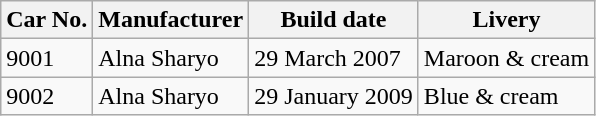<table class="wikitable">
<tr>
<th>Car No.</th>
<th>Manufacturer</th>
<th>Build date</th>
<th>Livery</th>
</tr>
<tr>
<td>9001</td>
<td>Alna Sharyo</td>
<td>29 March 2007</td>
<td> Maroon & cream</td>
</tr>
<tr>
<td>9002</td>
<td>Alna Sharyo</td>
<td>29 January 2009</td>
<td> Blue & cream</td>
</tr>
</table>
